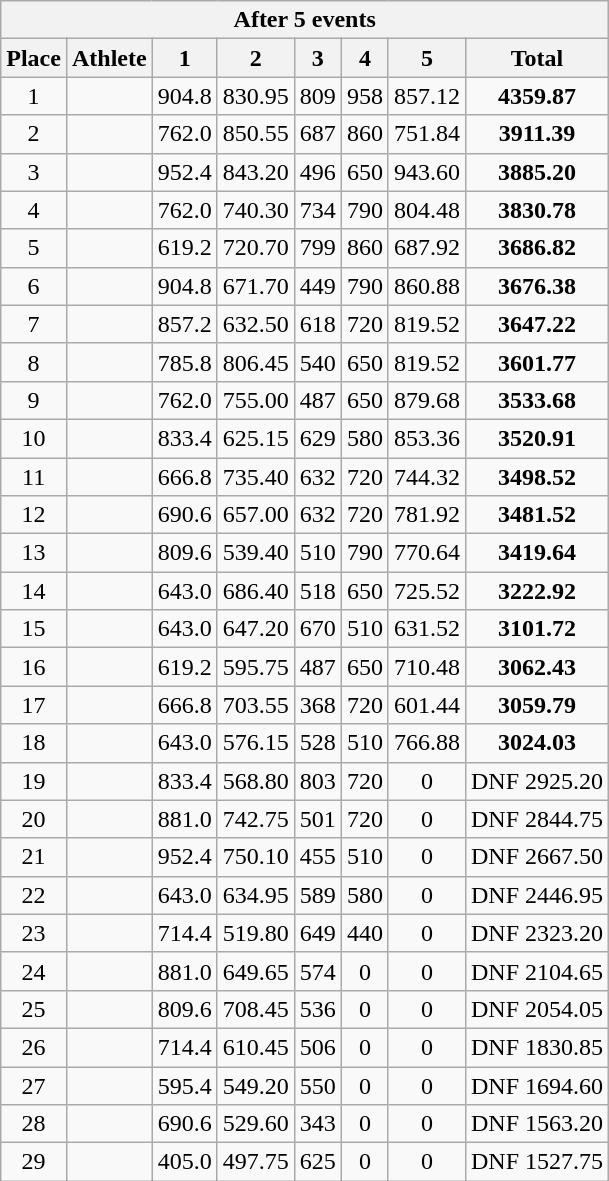<table class=wikitable style="text-align:center">
<tr>
<th colspan=8><strong>After 5 events</strong></th>
</tr>
<tr>
<th>Place</th>
<th>Athlete</th>
<th>1</th>
<th>2</th>
<th>3</th>
<th>4</th>
<th>5</th>
<th>Total</th>
</tr>
<tr>
<td>1</td>
<td align=left></td>
<td>904.8</td>
<td>830.95</td>
<td>809</td>
<td>958</td>
<td>857.12</td>
<td><strong>4359.87</strong></td>
</tr>
<tr>
<td>2</td>
<td align=left></td>
<td>762.0</td>
<td>850.55</td>
<td>687</td>
<td>860</td>
<td>751.84</td>
<td><strong>3911.39</strong></td>
</tr>
<tr>
<td>3</td>
<td align=left></td>
<td>952.4</td>
<td>843.20</td>
<td>496</td>
<td>650</td>
<td>943.60</td>
<td><strong>3885.20</strong></td>
</tr>
<tr>
<td>4</td>
<td align=left></td>
<td>762.0</td>
<td>740.30</td>
<td>734</td>
<td>790</td>
<td>804.48</td>
<td><strong>3830.78</strong></td>
</tr>
<tr>
<td>5</td>
<td align=left></td>
<td>619.2</td>
<td>720.70</td>
<td>799</td>
<td>860</td>
<td>687.92</td>
<td><strong>3686.82</strong></td>
</tr>
<tr>
<td>6</td>
<td align=left></td>
<td>904.8</td>
<td>671.70</td>
<td>449</td>
<td>790</td>
<td>860.88</td>
<td><strong>3676.38</strong></td>
</tr>
<tr>
<td>7</td>
<td align=left></td>
<td>857.2</td>
<td>632.50</td>
<td>618</td>
<td>720</td>
<td>819.52</td>
<td><strong>3647.22</strong></td>
</tr>
<tr>
<td>8</td>
<td align=left></td>
<td>785.8</td>
<td>806.45</td>
<td>540</td>
<td>650</td>
<td>819.52</td>
<td><strong>3601.77</strong></td>
</tr>
<tr>
<td>9</td>
<td align=left></td>
<td>762.0</td>
<td>755.00</td>
<td>487</td>
<td>650</td>
<td>879.68</td>
<td><strong>3533.68</strong></td>
</tr>
<tr>
<td>10</td>
<td align=left></td>
<td>833.4</td>
<td>625.15</td>
<td>629</td>
<td>580</td>
<td>853.36</td>
<td><strong>3520.91</strong></td>
</tr>
<tr>
<td>11</td>
<td align=left></td>
<td>666.8</td>
<td>735.40</td>
<td>632</td>
<td>720</td>
<td>744.32</td>
<td><strong>3498.52</strong></td>
</tr>
<tr>
<td>12</td>
<td align=left></td>
<td>690.6</td>
<td>657.00</td>
<td>632</td>
<td>720</td>
<td>781.92</td>
<td><strong>3481.52</strong></td>
</tr>
<tr>
<td>13</td>
<td align=left></td>
<td>809.6</td>
<td>539.40</td>
<td>510</td>
<td>790</td>
<td>770.64</td>
<td><strong>3419.64</strong></td>
</tr>
<tr>
<td>14</td>
<td align=left></td>
<td>643.0</td>
<td>686.40</td>
<td>518</td>
<td>650</td>
<td>725.52</td>
<td><strong>3222.92</strong></td>
</tr>
<tr>
<td>15</td>
<td align=left></td>
<td>643.0</td>
<td>647.20</td>
<td>670</td>
<td>510</td>
<td>631.52</td>
<td><strong>3101.72</strong></td>
</tr>
<tr>
<td>16</td>
<td align=left></td>
<td>619.2</td>
<td>595.75</td>
<td>487</td>
<td>650</td>
<td>710.48</td>
<td><strong>3062.43</strong></td>
</tr>
<tr>
<td>17</td>
<td align=left></td>
<td>666.8</td>
<td>703.55</td>
<td>368</td>
<td>720</td>
<td>601.44</td>
<td><strong>3059.79</strong></td>
</tr>
<tr>
<td>18</td>
<td align=left></td>
<td>643.0</td>
<td>576.15</td>
<td>528</td>
<td>510</td>
<td>766.88</td>
<td><strong>3024.03</strong></td>
</tr>
<tr>
<td>19</td>
<td align=left></td>
<td>833.4</td>
<td>568.80</td>
<td>803</td>
<td>720</td>
<td>0</td>
<td>DNF 2925.20</td>
</tr>
<tr>
<td>20</td>
<td align=left></td>
<td>881.0</td>
<td>742.75</td>
<td>501</td>
<td>720</td>
<td>0</td>
<td>DNF 2844.75</td>
</tr>
<tr>
<td>21</td>
<td align=left></td>
<td>952.4</td>
<td>750.10</td>
<td>455</td>
<td>510</td>
<td>0</td>
<td>DNF 2667.50</td>
</tr>
<tr>
<td>22</td>
<td align=left></td>
<td>643.0</td>
<td>634.95</td>
<td>589</td>
<td>580</td>
<td>0</td>
<td>DNF 2446.95</td>
</tr>
<tr>
<td>23</td>
<td align=left></td>
<td>714.4</td>
<td>519.80</td>
<td>649</td>
<td>440</td>
<td>0</td>
<td>DNF 2323.20</td>
</tr>
<tr>
<td>24</td>
<td align=left></td>
<td>881.0</td>
<td>649.65</td>
<td>574</td>
<td>0</td>
<td>0</td>
<td>DNF 2104.65</td>
</tr>
<tr>
<td>25</td>
<td align=left></td>
<td>809.6</td>
<td>708.45</td>
<td>536</td>
<td>0</td>
<td>0</td>
<td>DNF 2054.05</td>
</tr>
<tr>
<td>26</td>
<td align=left></td>
<td>714.4</td>
<td>610.45</td>
<td>506</td>
<td>0</td>
<td>0</td>
<td>DNF 1830.85</td>
</tr>
<tr>
<td>27</td>
<td align=left></td>
<td>595.4</td>
<td>549.20</td>
<td>550</td>
<td>0</td>
<td>0</td>
<td>DNF 1694.60</td>
</tr>
<tr>
<td>28</td>
<td align=left></td>
<td>690.6</td>
<td>529.60</td>
<td>343</td>
<td>0</td>
<td>0</td>
<td>DNF 1563.20</td>
</tr>
<tr>
<td>29</td>
<td align=left></td>
<td>405.0</td>
<td>497.75</td>
<td>625</td>
<td>0</td>
<td>0</td>
<td>DNF 1527.75</td>
</tr>
</table>
